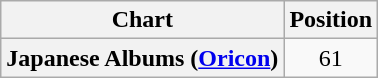<table class="wikitable plainrowheaders">
<tr>
<th scope="col">Chart</th>
<th scope="col">Position</th>
</tr>
<tr>
<th scope="row">Japanese Albums (<a href='#'>Oricon</a>)</th>
<td style="text-align:center;">61</td>
</tr>
</table>
